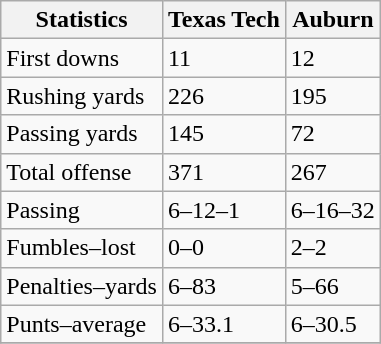<table class="wikitable">
<tr>
<th>Statistics</th>
<th>Texas Tech</th>
<th>Auburn</th>
</tr>
<tr>
<td>First downs</td>
<td>11</td>
<td>12</td>
</tr>
<tr>
<td>Rushing yards</td>
<td>226</td>
<td>195</td>
</tr>
<tr>
<td>Passing yards</td>
<td>145</td>
<td>72</td>
</tr>
<tr>
<td>Total offense</td>
<td>371</td>
<td>267</td>
</tr>
<tr>
<td>Passing</td>
<td>6–12–1</td>
<td>6–16–32</td>
</tr>
<tr>
<td>Fumbles–lost</td>
<td>0–0</td>
<td>2–2</td>
</tr>
<tr>
<td>Penalties–yards</td>
<td>6–83</td>
<td>5–66</td>
</tr>
<tr>
<td>Punts–average</td>
<td>6–33.1</td>
<td>6–30.5</td>
</tr>
<tr>
</tr>
</table>
